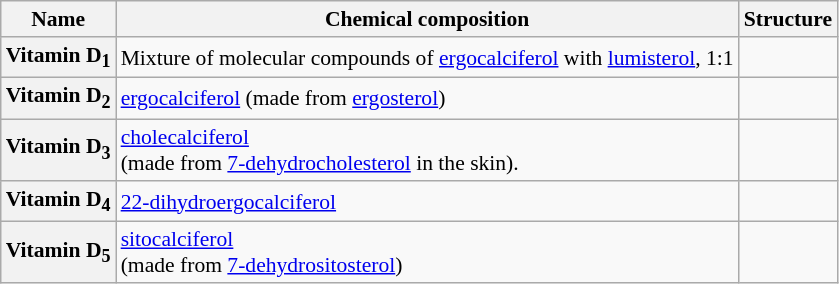<table class="wikitable floatright" style="font-size: 90%;">
<tr>
<th>Name</th>
<th>Chemical composition</th>
<th>Structure</th>
</tr>
<tr>
<th>Vitamin D<sub>1</sub></th>
<td>Mixture of molecular compounds of <a href='#'>ergocalciferol</a> with <a href='#'>lumisterol</a>, 1:1</td>
<td style="text-align: center;"></td>
</tr>
<tr>
<th>Vitamin D<sub>2</sub></th>
<td><a href='#'>ergocalciferol</a> (made from <a href='#'>ergosterol</a>)</td>
<td style="text-align: center;"></td>
</tr>
<tr>
<th>Vitamin D<sub>3</sub></th>
<td><a href='#'>cholecalciferol</a><br>(made from <a href='#'>7-dehydrocholesterol</a> in the skin).</td>
<td style="text-align: center;"></td>
</tr>
<tr>
<th>Vitamin D<sub>4</sub></th>
<td><a href='#'>22-dihydroergocalciferol</a></td>
<td style="text-align: center;"></td>
</tr>
<tr>
<th>Vitamin D<sub>5</sub></th>
<td><a href='#'>sitocalciferol</a><br>(made from <a href='#'>7-dehydrositosterol</a>)</td>
<td style="text-align: center;"></td>
</tr>
</table>
